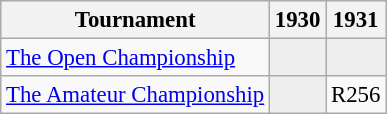<table class="wikitable" style="font-size:95%;text-align:center;">
<tr>
<th>Tournament</th>
<th>1930</th>
<th>1931</th>
</tr>
<tr>
<td align=left><a href='#'>The Open Championship</a></td>
<td style="background:#eeeeee;"></td>
<td style="background:#eeeeee;"></td>
</tr>
<tr>
<td style="text-align:left;"><a href='#'>The Amateur Championship</a></td>
<td style="background:#eeeeee;"></td>
<td>R256</td>
</tr>
</table>
